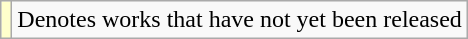<table class="wikitable">
<tr>
<td style="background:#FFFFCC;"></td>
<td>Denotes works that have not yet been released</td>
</tr>
</table>
